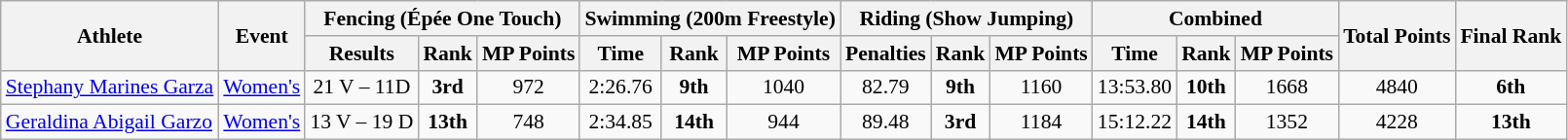<table class=wikitable style="font-size:90%">
<tr>
<th rowspan=2>Athlete</th>
<th rowspan=2>Event</th>
<th colspan=3>Fencing (Épée One Touch)</th>
<th colspan=3>Swimming (200m Freestyle)</th>
<th colspan=3>Riding (Show Jumping)</th>
<th colspan=3>Combined</th>
<th rowspan=2>Total Points</th>
<th rowspan=2>Final Rank</th>
</tr>
<tr>
<th>Results</th>
<th>Rank</th>
<th>MP Points</th>
<th>Time</th>
<th>Rank</th>
<th>MP Points</th>
<th>Penalties</th>
<th>Rank</th>
<th>MP Points</th>
<th>Time</th>
<th>Rank</th>
<th>MP Points</th>
</tr>
<tr>
<td><a href='#'>Stephany Marines Garza</a></td>
<td><a href='#'>Women's</a></td>
<td align=center>21 V – 11D</td>
<td align=center><strong>3rd</strong></td>
<td align=center>972</td>
<td align=center>2:26.76</td>
<td align=center><strong>9th</strong></td>
<td align=center>1040</td>
<td align=center>82.79</td>
<td align=center><strong>9th</strong></td>
<td align=center>1160</td>
<td align=center>13:53.80</td>
<td align=center><strong>10th</strong></td>
<td align=center>1668</td>
<td align=center>4840</td>
<td align=center><strong>6th</strong></td>
</tr>
<tr>
<td><a href='#'>Geraldina Abigail Garzo</a></td>
<td><a href='#'>Women's</a></td>
<td align=center>13 V – 19 D</td>
<td align=center><strong>13th</strong></td>
<td align=center>748</td>
<td align=center>2:34.85</td>
<td align=center><strong>14th</strong></td>
<td align=center>944</td>
<td align=center>89.48</td>
<td align=center><strong>3rd</strong></td>
<td align=center>1184</td>
<td align=center>15:12.22</td>
<td align=center><strong>14th</strong></td>
<td align=center>1352</td>
<td align=center>4228</td>
<td align=center><strong>13th</strong></td>
</tr>
</table>
